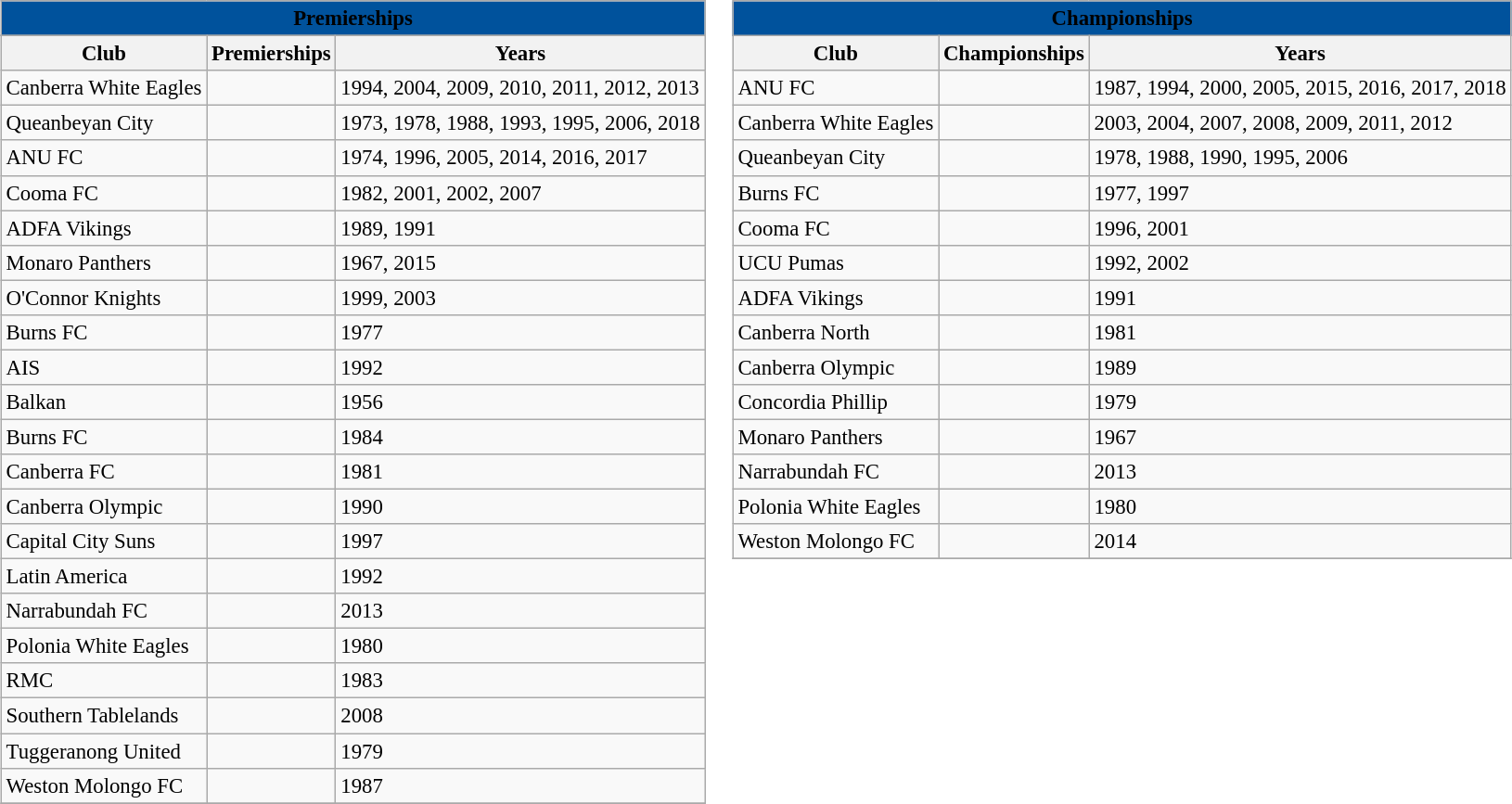<table>
<tr valign=top>
<td><br><table class="wikitable sortable" style="font-size:95%">
<tr>
<th style="background:#00529c;" colspan="7"><span>Premierships</span></th>
</tr>
<tr>
</tr>
<tr>
<th>Club</th>
<th>Premierships</th>
<th>Years</th>
</tr>
<tr>
<td>Canberra White Eagles</td>
<td></td>
<td>1994, 2004, 2009, 2010, 2011, 2012, 2013</td>
</tr>
<tr>
<td>Queanbeyan City</td>
<td></td>
<td>1973, 1978, 1988, 1993, 1995, 2006, 2018</td>
</tr>
<tr>
<td>ANU FC</td>
<td></td>
<td>1974, 1996, 2005, 2014, 2016, 2017</td>
</tr>
<tr>
<td>Cooma FC</td>
<td></td>
<td>1982, 2001, 2002, 2007</td>
</tr>
<tr>
<td>ADFA Vikings</td>
<td></td>
<td>1989, 1991</td>
</tr>
<tr>
<td>Monaro Panthers</td>
<td></td>
<td>1967, 2015</td>
</tr>
<tr>
<td>O'Connor Knights</td>
<td></td>
<td>1999, 2003</td>
</tr>
<tr>
<td>Burns FC</td>
<td></td>
<td>1977</td>
</tr>
<tr>
<td>AIS</td>
<td></td>
<td>1992</td>
</tr>
<tr>
<td>Balkan</td>
<td></td>
<td>1956</td>
</tr>
<tr>
<td>Burns FC</td>
<td></td>
<td>1984</td>
</tr>
<tr>
<td>Canberra FC</td>
<td></td>
<td>1981</td>
</tr>
<tr>
<td>Canberra Olympic</td>
<td></td>
<td>1990</td>
</tr>
<tr>
<td>Capital City Suns</td>
<td></td>
<td>1997</td>
</tr>
<tr>
<td>Latin America</td>
<td></td>
<td>1992</td>
</tr>
<tr>
<td>Narrabundah FC</td>
<td></td>
<td>2013</td>
</tr>
<tr>
<td>Polonia White Eagles</td>
<td></td>
<td>1980</td>
</tr>
<tr>
<td>RMC</td>
<td></td>
<td>1983</td>
</tr>
<tr>
<td>Southern Tablelands</td>
<td></td>
<td>2008</td>
</tr>
<tr>
<td>Tuggeranong United</td>
<td></td>
<td>1979</td>
</tr>
<tr>
<td>Weston Molongo FC</td>
<td></td>
<td>1987</td>
</tr>
<tr>
</tr>
</table>
</td>
<td><br><table class="wikitable sortable" style="font-size:95%">
<tr>
<th style="background:#00529c;" colspan="7"><span>Championships</span></th>
</tr>
<tr>
<th>Club</th>
<th>Championships</th>
<th>Years</th>
</tr>
<tr>
<td>ANU FC</td>
<td></td>
<td>1987, 1994, 2000, 2005, 2015, 2016, 2017, 2018</td>
</tr>
<tr>
<td>Canberra White Eagles</td>
<td></td>
<td>2003, 2004, 2007, 2008, 2009, 2011, 2012</td>
</tr>
<tr>
<td>Queanbeyan City</td>
<td></td>
<td>1978, 1988, 1990, 1995, 2006</td>
</tr>
<tr>
<td>Burns FC</td>
<td></td>
<td>1977, 1997</td>
</tr>
<tr>
<td>Cooma FC</td>
<td></td>
<td>1996, 2001</td>
</tr>
<tr>
<td>UCU Pumas</td>
<td></td>
<td>1992, 2002</td>
</tr>
<tr>
<td>ADFA Vikings</td>
<td></td>
<td>1991</td>
</tr>
<tr>
<td>Canberra North</td>
<td></td>
<td>1981</td>
</tr>
<tr>
<td>Canberra Olympic</td>
<td></td>
<td>1989</td>
</tr>
<tr>
<td>Concordia Phillip</td>
<td></td>
<td>1979</td>
</tr>
<tr>
<td>Monaro Panthers</td>
<td></td>
<td>1967</td>
</tr>
<tr>
<td>Narrabundah FC</td>
<td></td>
<td>2013</td>
</tr>
<tr>
<td>Polonia White Eagles</td>
<td></td>
<td>1980</td>
</tr>
<tr>
<td>Weston Molongo FC</td>
<td></td>
<td>2014</td>
</tr>
<tr>
</tr>
</table>
</td>
</tr>
</table>
